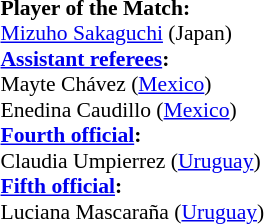<table width=50% style="font-size: 90%">
<tr>
<td><br><strong>Player of the Match:</strong>
<br><a href='#'>Mizuho Sakaguchi</a> (Japan)<br><strong><a href='#'>Assistant referees</a>:</strong>
<br>Mayte Chávez (<a href='#'>Mexico</a>)
<br>Enedina Caudillo (<a href='#'>Mexico</a>)
<br><strong><a href='#'>Fourth official</a>:</strong>
<br>Claudia Umpierrez (<a href='#'>Uruguay</a>)
<br><strong><a href='#'>Fifth official</a>:</strong>
<br>Luciana Mascaraña (<a href='#'>Uruguay</a>)</td>
</tr>
</table>
